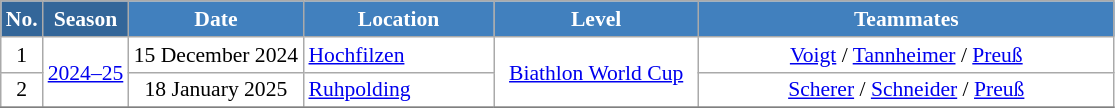<table class="wikitable sortable" style="font-size:90%; text-align:center; border:grey solid 1px; border-collapse:collapse; background:#ffffff;">
<tr style="background:#efefef;">
<th style="background-color:#369; color:white;">No.</th>
<th style="background-color:#369; color:white;">Season</th>
<th style="background-color:#4180be; color:white; width:110px;">Date</th>
<th style="background-color:#4180be; color:white; width:120px;">Location</th>
<th style="background-color:#4180be; color:white; width:130px;">Level</th>
<th style="background-color:#4180be; color:white; width:270px;">Teammates</th>
</tr>
<tr>
<td>1</td>
<td rowspan="2"><a href='#'>2024–25</a></td>
<td>15 December 2024</td>
<td align=left> <a href='#'>Hochfilzen</a></td>
<td rowspan="2"><a href='#'>Biathlon World Cup</a></td>
<td><a href='#'>Voigt</a> / <a href='#'>Tannheimer</a> / <a href='#'>Preuß</a></td>
</tr>
<tr>
<td>2</td>
<td>18 January 2025</td>
<td align=left> <a href='#'>Ruhpolding</a></td>
<td><a href='#'>Scherer</a>  / <a href='#'>Schneider</a> / <a href='#'>Preuß</a></td>
</tr>
<tr>
</tr>
</table>
